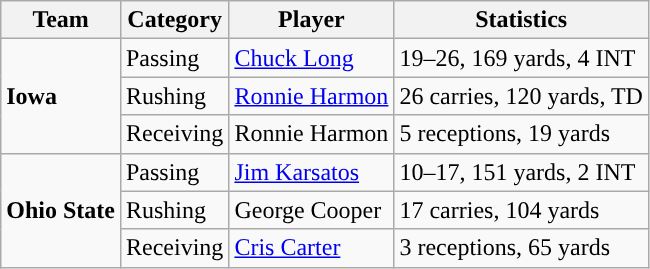<table class="wikitable" style="float: left;">
<tr>
<th>Team</th>
<th>Category</th>
<th>Player</th>
<th>Statistics</th>
</tr>
<tr>
<td rowspan=3><strong>Iowa</strong></td>
<td>Passing</td>
<td><a href='#'>Chuck Long</a></td>
<td>19–26, 169 yards, 4 INT</td>
</tr>
<tr>
<td>Rushing</td>
<td><a href='#'>Ronnie Harmon</a></td>
<td>26 carries, 120 yards, TD</td>
</tr>
<tr>
<td>Receiving</td>
<td>Ronnie Harmon</td>
<td>5 receptions, 19 yards</td>
</tr>
<tr>
<td rowspan=3><strong>Ohio State</strong></td>
<td>Passing</td>
<td><a href='#'>Jim Karsatos</a></td>
<td>10–17, 151 yards, 2 INT</td>
</tr>
<tr>
<td>Rushing</td>
<td>George Cooper</td>
<td>17 carries, 104 yards</td>
</tr>
<tr>
<td>Receiving</td>
<td><a href='#'>Cris Carter</a></td>
<td>3 receptions, 65 yards</td>
</tr>
</table>
